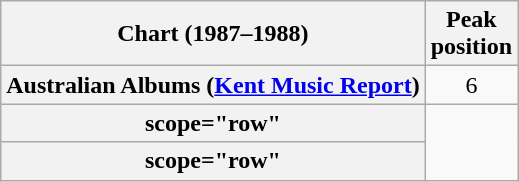<table class="wikitable sortable plainrowheaders">
<tr>
<th scope="col">Chart (1987–1988)</th>
<th scope="col">Peak<br>position</th>
</tr>
<tr>
<th scope="row">Australian Albums (<a href='#'>Kent Music Report</a>)</th>
<td align="center">6</td>
</tr>
<tr>
<th>scope="row"</th>
</tr>
<tr>
<th>scope="row"</th>
</tr>
</table>
